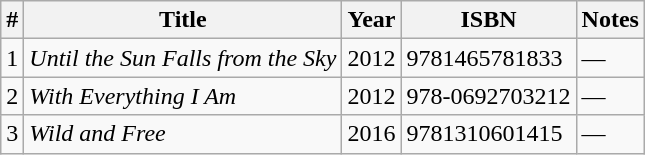<table class="wikitable">
<tr>
<th>#</th>
<th>Title</th>
<th>Year</th>
<th>ISBN</th>
<th>Notes</th>
</tr>
<tr>
<td>1</td>
<td><em>Until the Sun Falls from the Sky</em></td>
<td>2012</td>
<td>9781465781833</td>
<td>—</td>
</tr>
<tr>
<td>2</td>
<td><em>With Everything I Am</em></td>
<td>2012</td>
<td>978-0692703212</td>
<td>—</td>
</tr>
<tr>
<td>3</td>
<td><em>Wild and Free</em></td>
<td>2016</td>
<td>9781310601415</td>
<td>—</td>
</tr>
</table>
